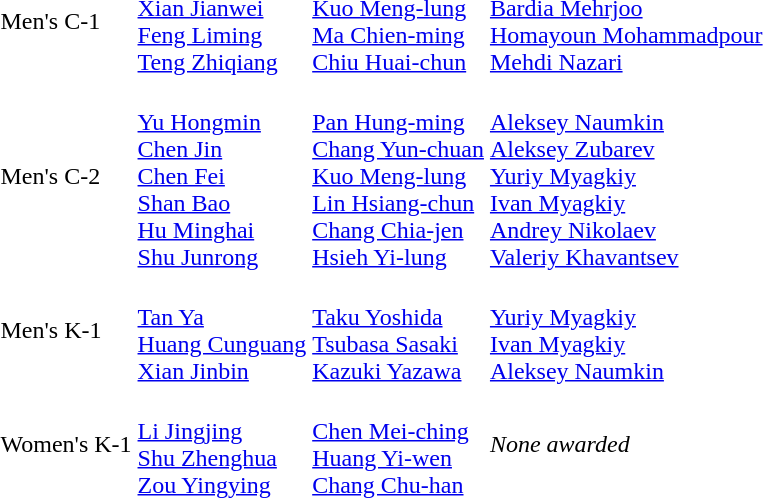<table>
<tr>
<td>Men's C-1</td>
<td><br><a href='#'>Xian Jianwei</a><br><a href='#'>Feng Liming</a><br><a href='#'>Teng Zhiqiang</a></td>
<td><br><a href='#'>Kuo Meng-lung</a><br><a href='#'>Ma Chien-ming</a><br><a href='#'>Chiu Huai-chun</a></td>
<td><br><a href='#'>Bardia Mehrjoo</a><br><a href='#'>Homayoun Mohammadpour</a><br><a href='#'>Mehdi Nazari</a></td>
</tr>
<tr>
<td>Men's C-2</td>
<td><br><a href='#'>Yu Hongmin</a><br><a href='#'>Chen Jin</a><br><a href='#'>Chen Fei</a><br><a href='#'>Shan Bao</a><br><a href='#'>Hu Minghai</a><br><a href='#'>Shu Junrong</a></td>
<td><br><a href='#'>Pan Hung-ming</a><br><a href='#'>Chang Yun-chuan</a><br><a href='#'>Kuo Meng-lung</a><br><a href='#'>Lin Hsiang-chun</a><br><a href='#'>Chang Chia-jen</a><br><a href='#'>Hsieh Yi-lung</a></td>
<td><br><a href='#'>Aleksey Naumkin</a><br><a href='#'>Aleksey Zubarev</a><br><a href='#'>Yuriy Myagkiy</a><br><a href='#'>Ivan Myagkiy</a><br><a href='#'>Andrey Nikolaev</a><br><a href='#'>Valeriy Khavantsev</a></td>
</tr>
<tr>
<td>Men's K-1</td>
<td><br><a href='#'>Tan Ya</a><br><a href='#'>Huang Cunguang</a><br><a href='#'>Xian Jinbin</a></td>
<td><br><a href='#'>Taku Yoshida</a><br><a href='#'>Tsubasa Sasaki</a><br><a href='#'>Kazuki Yazawa</a></td>
<td><br><a href='#'>Yuriy Myagkiy</a><br><a href='#'>Ivan Myagkiy</a><br><a href='#'>Aleksey Naumkin</a></td>
</tr>
<tr>
<td>Women's K-1</td>
<td><br><a href='#'>Li Jingjing</a><br><a href='#'>Shu Zhenghua</a><br><a href='#'>Zou Yingying</a></td>
<td><br><a href='#'>Chen Mei-ching</a><br><a href='#'>Huang Yi-wen</a><br><a href='#'>Chang Chu-han</a></td>
<td><em>None awarded</em></td>
</tr>
</table>
